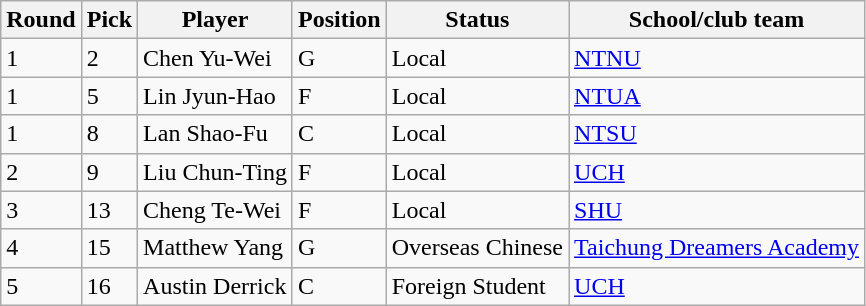<table class="wikitable">
<tr>
<th>Round</th>
<th>Pick</th>
<th>Player</th>
<th>Position</th>
<th>Status</th>
<th>School/club team</th>
</tr>
<tr>
<td>1</td>
<td>2</td>
<td>Chen Yu-Wei</td>
<td>G</td>
<td>Local</td>
<td><a href='#'>NTNU</a></td>
</tr>
<tr>
<td>1</td>
<td>5</td>
<td>Lin Jyun-Hao</td>
<td>F</td>
<td>Local</td>
<td><a href='#'>NTUA</a></td>
</tr>
<tr>
<td>1</td>
<td>8</td>
<td>Lan Shao-Fu</td>
<td>C</td>
<td>Local</td>
<td><a href='#'>NTSU</a></td>
</tr>
<tr>
<td>2</td>
<td>9</td>
<td>Liu Chun-Ting</td>
<td>F</td>
<td>Local</td>
<td><a href='#'>UCH</a></td>
</tr>
<tr>
<td>3</td>
<td>13</td>
<td>Cheng Te-Wei</td>
<td>F</td>
<td>Local</td>
<td><a href='#'>SHU</a></td>
</tr>
<tr>
<td>4</td>
<td>15</td>
<td>Matthew Yang</td>
<td>G</td>
<td>Overseas Chinese</td>
<td><a href='#'>Taichung Dreamers Academy</a></td>
</tr>
<tr>
<td>5</td>
<td>16</td>
<td>Austin Derrick</td>
<td>C</td>
<td>Foreign Student</td>
<td><a href='#'>UCH</a></td>
</tr>
</table>
